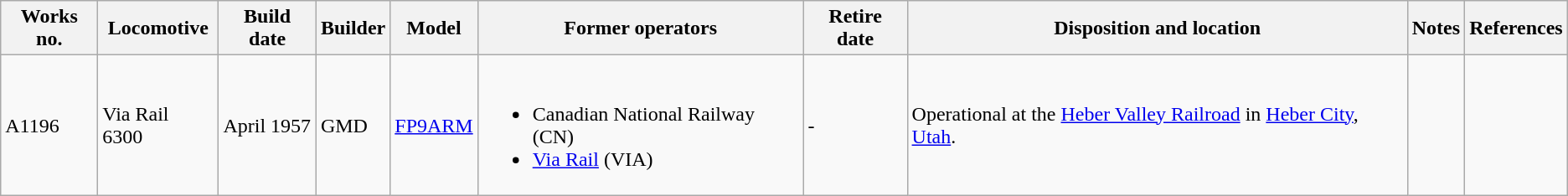<table class="wikitable">
<tr>
<th>Works no.</th>
<th>Locomotive</th>
<th>Build date</th>
<th>Builder</th>
<th>Model</th>
<th>Former operators</th>
<th>Retire date</th>
<th>Disposition and location</th>
<th>Notes</th>
<th>References</th>
</tr>
<tr>
<td>A1196</td>
<td>Via Rail 6300</td>
<td>April 1957</td>
<td>GMD</td>
<td><a href='#'>FP9ARM</a></td>
<td><br><ul><li>Canadian National Railway (CN)</li><li><a href='#'>Via Rail</a> (VIA)</li></ul></td>
<td>-</td>
<td>Operational at the <a href='#'>Heber Valley Railroad</a> in <a href='#'>Heber City</a>, <a href='#'>Utah</a>.</td>
<td></td>
<td></td>
</tr>
</table>
